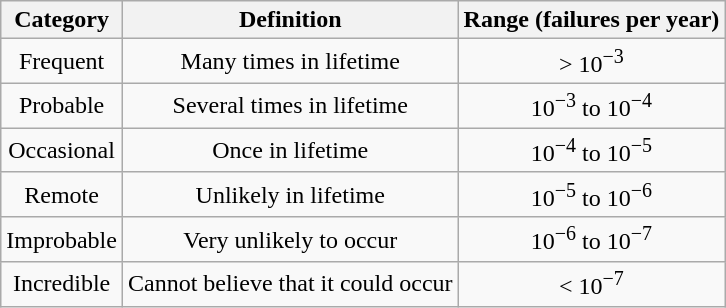<table class="wikitable" style="text-align:center;">
<tr>
<th>Category</th>
<th>Definition</th>
<th>Range (failures per year)</th>
</tr>
<tr>
<td>Frequent</td>
<td>Many times in lifetime</td>
<td>> 10<sup>−3</sup></td>
</tr>
<tr>
<td>Probable</td>
<td>Several times in lifetime</td>
<td>10<sup>−3</sup> to 10<sup>−4</sup></td>
</tr>
<tr>
<td>Occasional</td>
<td>Once in lifetime</td>
<td>10<sup>−4</sup> to 10<sup>−5</sup></td>
</tr>
<tr>
<td>Remote</td>
<td>Unlikely in lifetime</td>
<td>10<sup>−5</sup> to 10<sup>−6</sup></td>
</tr>
<tr>
<td>Improbable</td>
<td>Very unlikely to occur</td>
<td>10<sup>−6</sup> to 10<sup>−7</sup></td>
</tr>
<tr>
<td>Incredible</td>
<td>Cannot believe that it could occur</td>
<td>< 10<sup>−7</sup></td>
</tr>
</table>
